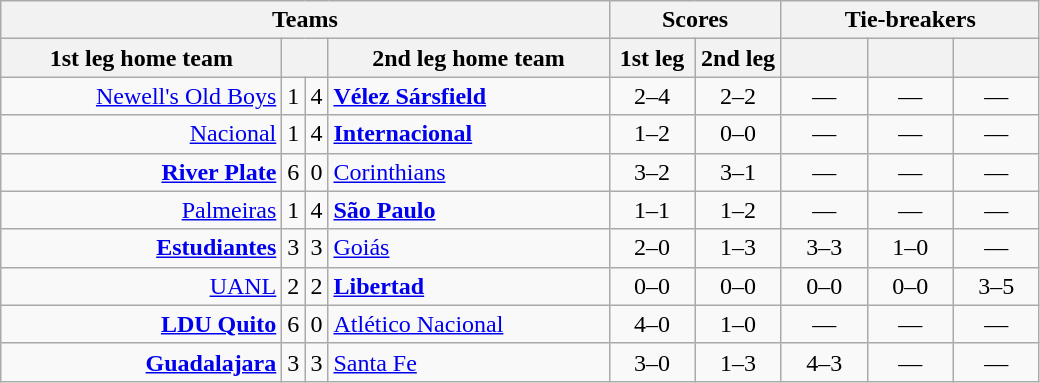<table class="wikitable" style="text-align: center;">
<tr>
<th colspan=4>Teams</th>
<th colspan=2>Scores</th>
<th colspan=3>Tie-breakers</th>
</tr>
<tr>
<th width="180">1st leg home team</th>
<th colspan=2></th>
<th width="180">2nd leg home team</th>
<th width="50">1st leg</th>
<th width="50">2nd leg</th>
<th width="50"></th>
<th width="50"></th>
<th width="50"></th>
</tr>
<tr>
<td align=right><a href='#'>Newell's Old Boys</a> </td>
<td>1</td>
<td>4</td>
<td align=left> <strong><a href='#'>Vélez Sársfield</a></strong></td>
<td>2–4</td>
<td>2–2</td>
<td>—</td>
<td>—</td>
<td>—</td>
</tr>
<tr>
<td align=right><a href='#'>Nacional</a> </td>
<td>1</td>
<td>4</td>
<td align=left> <strong><a href='#'>Internacional</a></strong></td>
<td>1–2</td>
<td>0–0</td>
<td>—</td>
<td>—</td>
<td>—</td>
</tr>
<tr>
<td align=right><strong><a href='#'>River Plate</a></strong> </td>
<td>6</td>
<td>0</td>
<td align=left> <a href='#'>Corinthians</a></td>
<td>3–2</td>
<td>3–1</td>
<td>—</td>
<td>—</td>
<td>—</td>
</tr>
<tr>
<td align=right><a href='#'>Palmeiras</a> </td>
<td>1</td>
<td>4</td>
<td align=left> <strong><a href='#'>São Paulo</a></strong></td>
<td>1–1</td>
<td>1–2</td>
<td>—</td>
<td>—</td>
<td>—</td>
</tr>
<tr>
<td align=right><strong><a href='#'>Estudiantes</a></strong> </td>
<td>3</td>
<td>3</td>
<td align=left> <a href='#'>Goiás</a></td>
<td>2–0</td>
<td>1–3</td>
<td>3–3</td>
<td>1–0</td>
<td>—</td>
</tr>
<tr>
<td align=right><a href='#'>UANL</a> </td>
<td>2</td>
<td>2</td>
<td align=left> <strong><a href='#'>Libertad</a></strong></td>
<td>0–0</td>
<td>0–0</td>
<td>0–0</td>
<td>0–0</td>
<td>3–5</td>
</tr>
<tr>
<td align=right><strong><a href='#'>LDU Quito</a></strong> </td>
<td>6</td>
<td>0</td>
<td align=left> <a href='#'>Atlético Nacional</a></td>
<td>4–0</td>
<td>1–0</td>
<td>—</td>
<td>—</td>
<td>—</td>
</tr>
<tr>
<td align=right><strong><a href='#'>Guadalajara</a></strong> </td>
<td>3</td>
<td>3</td>
<td align=left> <a href='#'>Santa Fe</a></td>
<td>3–0</td>
<td>1–3</td>
<td>4–3</td>
<td>—</td>
<td>—</td>
</tr>
</table>
